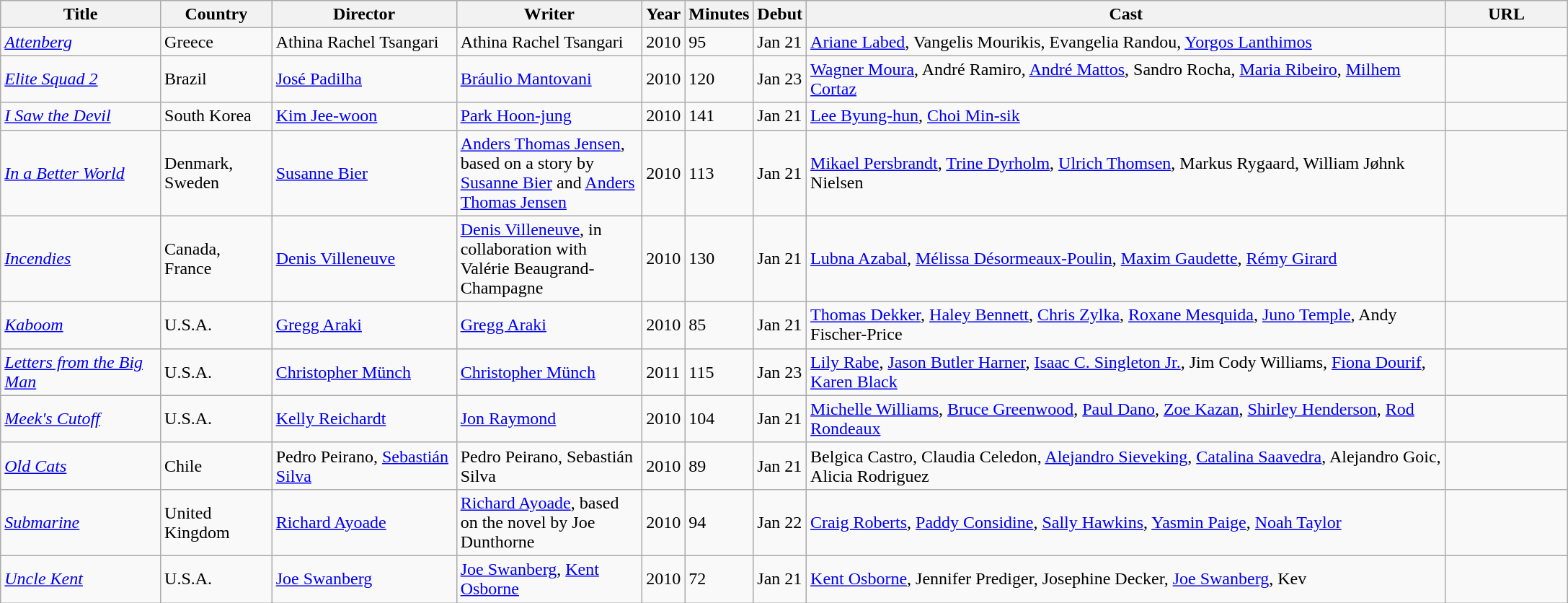<table class="wikitable sortable" style="width:1450px">
<tr>
<th width="150">Title</th>
<th width="100">Country</th>
<th width="175">Director</th>
<th width="175">Writer</th>
<th width="30">Year</th>
<th width="15">Minutes</th>
<th width="40">Debut</th>
<th width="650">Cast</th>
<th width="115">URL</th>
</tr>
<tr>
<td><em><a href='#'>Attenberg</a></em></td>
<td>Greece</td>
<td>Athina Rachel Tsangari</td>
<td>Athina Rachel Tsangari</td>
<td>2010</td>
<td>95</td>
<td>Jan 21</td>
<td><a href='#'>Ariane Labed</a>, Vangelis Mourikis, Evangelia Randou, <a href='#'>Yorgos Lanthimos</a></td>
<td> </td>
</tr>
<tr>
<td><em><a href='#'>Elite Squad 2</a></em></td>
<td>Brazil</td>
<td><a href='#'>José Padilha</a></td>
<td><a href='#'>Bráulio Mantovani</a></td>
<td>2010</td>
<td>120</td>
<td>Jan 23</td>
<td><a href='#'>Wagner Moura</a>, André Ramiro, <a href='#'>André Mattos</a>, Sandro Rocha, <a href='#'>Maria Ribeiro</a>, <a href='#'>Milhem Cortaz</a></td>
<td> </td>
</tr>
<tr>
<td><em><a href='#'>I Saw the Devil</a></em></td>
<td>South Korea</td>
<td><a href='#'>Kim Jee-woon</a></td>
<td><a href='#'>Park Hoon-jung</a></td>
<td>2010</td>
<td>141</td>
<td>Jan 21</td>
<td><a href='#'>Lee Byung-hun</a>, <a href='#'>Choi Min-sik</a></td>
<td> </td>
</tr>
<tr>
<td><em><a href='#'>In a Better World</a></em></td>
<td>Denmark, Sweden</td>
<td><a href='#'>Susanne Bier</a></td>
<td><a href='#'>Anders Thomas Jensen</a>, based on a story by <a href='#'>Susanne Bier</a> and <a href='#'>Anders Thomas Jensen</a></td>
<td>2010</td>
<td>113</td>
<td>Jan 21</td>
<td><a href='#'>Mikael Persbrandt</a>, <a href='#'>Trine Dyrholm</a>, <a href='#'>Ulrich Thomsen</a>, Markus Rygaard, William Jøhnk Nielsen</td>
<td> </td>
</tr>
<tr>
<td><em><a href='#'>Incendies</a></em></td>
<td>Canada, France</td>
<td><a href='#'>Denis Villeneuve</a></td>
<td><a href='#'>Denis Villeneuve</a>, in collaboration with Valérie Beaugrand-Champagne</td>
<td>2010</td>
<td>130</td>
<td>Jan 21</td>
<td><a href='#'>Lubna Azabal</a>, <a href='#'>Mélissa Désormeaux-Poulin</a>, <a href='#'>Maxim Gaudette</a>, <a href='#'>Rémy Girard</a></td>
<td> </td>
</tr>
<tr>
<td><em><a href='#'>Kaboom</a></em></td>
<td>U.S.A.</td>
<td><a href='#'>Gregg Araki</a></td>
<td><a href='#'>Gregg Araki</a></td>
<td>2010</td>
<td>85</td>
<td>Jan 21</td>
<td><a href='#'>Thomas Dekker</a>, <a href='#'>Haley Bennett</a>, <a href='#'>Chris Zylka</a>, <a href='#'>Roxane Mesquida</a>, <a href='#'>Juno Temple</a>, Andy Fischer-Price</td>
<td> </td>
</tr>
<tr>
<td><em><a href='#'>Letters from the Big Man</a></em></td>
<td>U.S.A.</td>
<td><a href='#'>Christopher Münch</a></td>
<td><a href='#'>Christopher Münch</a></td>
<td>2011</td>
<td>115</td>
<td>Jan 23</td>
<td><a href='#'>Lily Rabe</a>, <a href='#'>Jason Butler Harner</a>, <a href='#'>Isaac C. Singleton Jr.</a>, Jim Cody Williams, <a href='#'>Fiona Dourif</a>, <a href='#'>Karen Black</a></td>
<td> </td>
</tr>
<tr>
<td><em><a href='#'>Meek's Cutoff</a></em></td>
<td>U.S.A.</td>
<td><a href='#'>Kelly Reichardt</a></td>
<td><a href='#'>Jon Raymond</a></td>
<td>2010</td>
<td>104</td>
<td>Jan 21</td>
<td><a href='#'>Michelle Williams</a>, <a href='#'>Bruce Greenwood</a>, <a href='#'>Paul Dano</a>, <a href='#'>Zoe Kazan</a>, <a href='#'>Shirley Henderson</a>, <a href='#'>Rod Rondeaux</a></td>
<td> </td>
</tr>
<tr>
<td><em><a href='#'>Old Cats</a></em></td>
<td>Chile</td>
<td>Pedro Peirano, <a href='#'>Sebastián Silva</a></td>
<td>Pedro Peirano, Sebastián Silva</td>
<td>2010</td>
<td>89</td>
<td>Jan 21</td>
<td>Belgica Castro, Claudia Celedon, <a href='#'>Alejandro Sieveking</a>, <a href='#'>Catalina Saavedra</a>, Alejandro Goic, Alicia Rodriguez</td>
<td> </td>
</tr>
<tr>
<td><em><a href='#'>Submarine</a></em></td>
<td>United Kingdom</td>
<td><a href='#'>Richard Ayoade</a></td>
<td><a href='#'>Richard Ayoade</a>, based on the novel by Joe Dunthorne</td>
<td>2010</td>
<td>94</td>
<td>Jan 22</td>
<td><a href='#'>Craig Roberts</a>, <a href='#'>Paddy Considine</a>, <a href='#'>Sally Hawkins</a>, <a href='#'>Yasmin Paige</a>, <a href='#'>Noah Taylor</a></td>
<td> </td>
</tr>
<tr>
<td><em><a href='#'>Uncle Kent</a></em></td>
<td>U.S.A.</td>
<td><a href='#'>Joe Swanberg</a></td>
<td><a href='#'>Joe Swanberg</a>, <a href='#'>Kent Osborne</a></td>
<td>2010</td>
<td>72</td>
<td>Jan 21</td>
<td><a href='#'>Kent Osborne</a>, Jennifer Prediger, Josephine Decker, <a href='#'>Joe Swanberg</a>, Kev</td>
<td> </td>
</tr>
</table>
